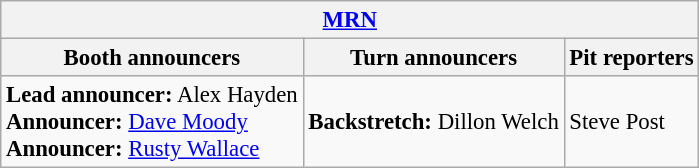<table class="wikitable" style="font-size: 95%">
<tr>
<th colspan="3"><a href='#'>MRN</a></th>
</tr>
<tr>
<th>Booth announcers</th>
<th>Turn announcers</th>
<th>Pit reporters</th>
</tr>
<tr>
<td><strong>Lead announcer:</strong> Alex Hayden<br><strong>Announcer:</strong> <a href='#'>Dave Moody</a><br><strong>Announcer:</strong> <a href='#'>Rusty Wallace</a></td>
<td><strong>Backstretch:</strong> Dillon Welch</td>
<td>Steve Post</td>
</tr>
</table>
